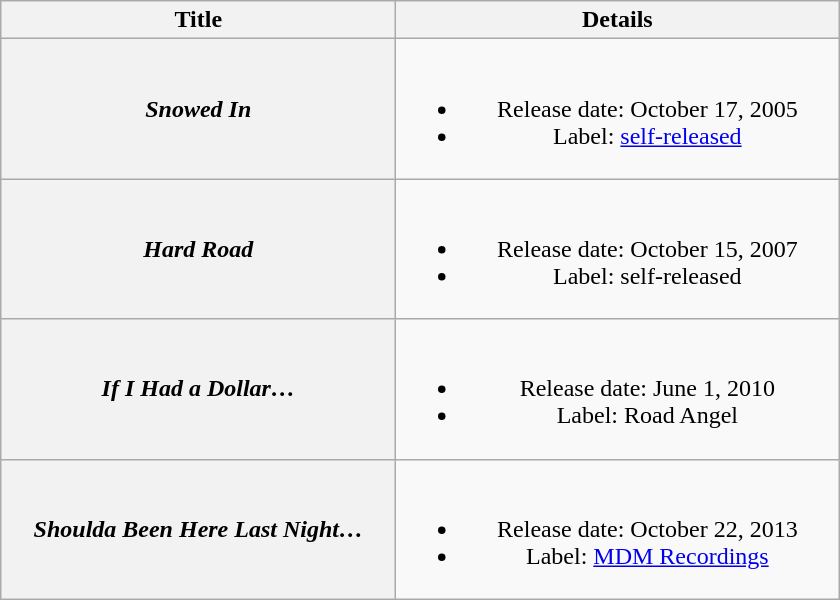<table class="wikitable plainrowheaders" style="text-align:center;">
<tr>
<th style="width:16em;">Title</th>
<th style="width:18em;">Details</th>
</tr>
<tr>
<th scope="row"><em>Snowed In</em></th>
<td><br><ul><li>Release date: October 17, 2005</li><li>Label: <a href='#'>self-released</a></li></ul></td>
</tr>
<tr>
<th scope="row"><em>Hard Road</em></th>
<td><br><ul><li>Release date: October 15, 2007</li><li>Label: self-released</li></ul></td>
</tr>
<tr>
<th scope="row"><em>If I Had a Dollar…</em></th>
<td><br><ul><li>Release date: June 1, 2010</li><li>Label: Road Angel</li></ul></td>
</tr>
<tr>
<th scope="row"><em>Shoulda Been Here Last Night…</em></th>
<td><br><ul><li>Release date: October 22, 2013</li><li>Label: <a href='#'>MDM Recordings</a></li></ul></td>
</tr>
</table>
